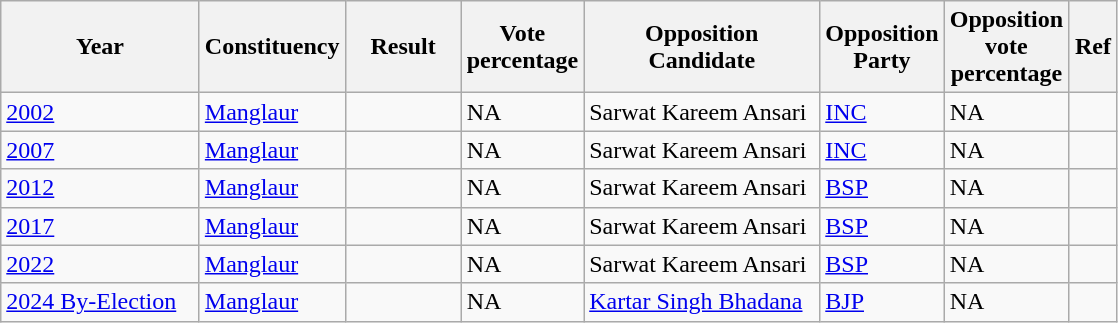<table class="sortable wikitable">
<tr>
<th width=125>Year</th>
<th width=80>Constituency</th>
<th width=70>Result</th>
<th width=70>Vote percentage</th>
<th width=150>Opposition Candidate</th>
<th width=70>Opposition Party</th>
<th width=70>Opposition vote percentage</th>
<th width=25>Ref</th>
</tr>
<tr>
<td><a href='#'>2002</a></td>
<td><a href='#'>Manglaur</a></td>
<td></td>
<td>NA</td>
<td>Sarwat Kareem Ansari</td>
<td><a href='#'>INC</a></td>
<td>NA</td>
<td></td>
</tr>
<tr>
<td><a href='#'>2007</a></td>
<td><a href='#'>Manglaur</a></td>
<td></td>
<td>NA</td>
<td>Sarwat Kareem Ansari</td>
<td><a href='#'>INC</a></td>
<td>NA</td>
<td></td>
</tr>
<tr>
<td><a href='#'>2012</a></td>
<td><a href='#'>Manglaur</a></td>
<td></td>
<td>NA</td>
<td>Sarwat Kareem Ansari</td>
<td><a href='#'>BSP</a></td>
<td>NA</td>
<td></td>
</tr>
<tr>
<td><a href='#'>2017</a></td>
<td><a href='#'>Manglaur</a></td>
<td></td>
<td>NA</td>
<td>Sarwat Kareem Ansari</td>
<td><a href='#'>BSP</a></td>
<td>NA</td>
<td></td>
</tr>
<tr>
<td><a href='#'>2022</a></td>
<td><a href='#'>Manglaur</a></td>
<td></td>
<td>NA</td>
<td>Sarwat Kareem Ansari</td>
<td><a href='#'>BSP</a></td>
<td>NA</td>
<td></td>
</tr>
<tr>
<td><a href='#'>2024 By-Election</a></td>
<td><a href='#'>Manglaur</a></td>
<td></td>
<td>NA</td>
<td><a href='#'>Kartar Singh Bhadana</a></td>
<td><a href='#'>BJP</a></td>
<td>NA</td>
<td></td>
</tr>
</table>
